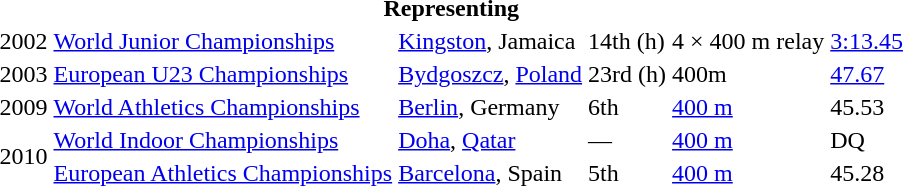<table>
<tr>
<th colspan="6">Representing </th>
</tr>
<tr>
<td>2002</td>
<td><a href='#'>World Junior Championships</a></td>
<td><a href='#'>Kingston</a>, Jamaica</td>
<td>14th (h)</td>
<td>4 × 400 m relay</td>
<td><a href='#'>3:13.45</a></td>
</tr>
<tr>
<td>2003</td>
<td><a href='#'>European U23 Championships</a></td>
<td><a href='#'>Bydgoszcz</a>, <a href='#'>Poland</a></td>
<td>23rd (h)</td>
<td>400m</td>
<td><a href='#'>47.67</a></td>
</tr>
<tr>
<td>2009</td>
<td><a href='#'>World Athletics Championships</a></td>
<td><a href='#'>Berlin</a>, Germany</td>
<td>6th</td>
<td><a href='#'>400 m</a></td>
<td>45.53</td>
</tr>
<tr>
<td rowspan=2>2010</td>
<td><a href='#'>World Indoor Championships</a></td>
<td><a href='#'>Doha</a>, <a href='#'>Qatar</a></td>
<td>—</td>
<td><a href='#'>400 m</a></td>
<td>DQ</td>
</tr>
<tr>
<td><a href='#'>European Athletics Championships</a></td>
<td><a href='#'>Barcelona</a>, Spain</td>
<td>5th</td>
<td><a href='#'>400 m</a></td>
<td>45.28</td>
</tr>
</table>
